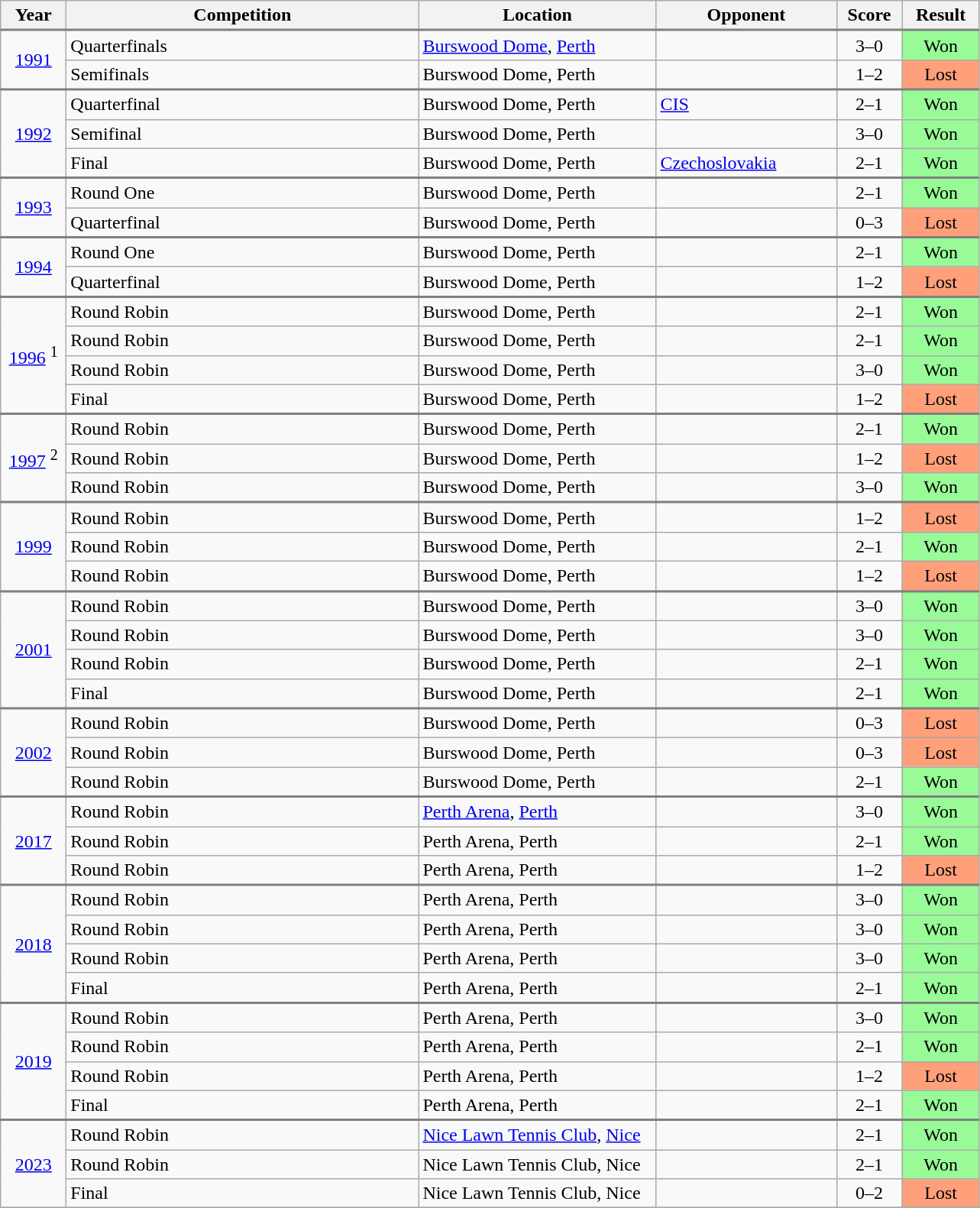<table class="wikitable">
<tr>
<th width="50">Year</th>
<th width="300">Competition</th>
<th width="200">Location</th>
<th width="150">Opponent</th>
<th width="50">Score</th>
<th width="60">Result</th>
</tr>
<tr style="border-top:2px solid gray;">
<td align="center" rowspan="2"><a href='#'>1991</a></td>
<td>Quarterfinals</td>
<td><a href='#'>Burswood Dome</a>, <a href='#'>Perth</a></td>
<td></td>
<td align="center">3–0</td>
<td align="center" bgcolor="#98FB98">Won</td>
</tr>
<tr>
<td>Semifinals</td>
<td>Burswood Dome, Perth</td>
<td></td>
<td align="center">1–2</td>
<td align="center" bgcolor="#FFA07A">Lost</td>
</tr>
<tr style="border-top:2px solid gray;">
<td align="center" rowspan="3"><a href='#'>1992</a></td>
<td>Quarterfinal</td>
<td>Burswood Dome, Perth</td>
<td> <a href='#'>CIS</a></td>
<td align="center">2–1</td>
<td align="center" bgcolor="#98FB98">Won</td>
</tr>
<tr>
<td>Semifinal</td>
<td>Burswood Dome, Perth</td>
<td></td>
<td align="center">3–0</td>
<td align="center" bgcolor="#98FB98">Won</td>
</tr>
<tr>
<td>Final</td>
<td>Burswood Dome, Perth</td>
<td> <a href='#'>Czechoslovakia</a></td>
<td align="center">2–1</td>
<td align="center" bgcolor="#98FB98">Won</td>
</tr>
<tr style="border-top:2px solid gray;">
<td align="center" rowspan="2"><a href='#'>1993</a></td>
<td>Round One</td>
<td>Burswood Dome, Perth</td>
<td></td>
<td align="center">2–1</td>
<td align="center" bgcolor="#98FB98">Won</td>
</tr>
<tr>
<td>Quarterfinal</td>
<td>Burswood Dome, Perth</td>
<td></td>
<td align="center">0–3</td>
<td align="center" bgcolor="#FFA07A">Lost</td>
</tr>
<tr style="border-top:2px solid gray;">
<td align="center" rowspan="2"><a href='#'>1994</a></td>
<td>Round One</td>
<td>Burswood Dome, Perth</td>
<td></td>
<td align="center">2–1</td>
<td align="center" bgcolor="#98FB98">Won</td>
</tr>
<tr>
<td>Quarterfinal</td>
<td>Burswood Dome, Perth</td>
<td></td>
<td align="center">1–2</td>
<td align="center" bgcolor="#FFA07A">Lost</td>
</tr>
<tr style="border-top:2px solid gray;">
<td align="center" rowspan="4"><a href='#'>1996</a> <sup>1</sup></td>
<td>Round Robin</td>
<td>Burswood Dome, Perth</td>
<td></td>
<td align="center">2–1</td>
<td align="center" bgcolor="#98FB98">Won</td>
</tr>
<tr>
<td>Round Robin</td>
<td>Burswood Dome, Perth</td>
<td></td>
<td align="center">2–1</td>
<td align="center" bgcolor="#98FB98">Won</td>
</tr>
<tr>
<td>Round Robin</td>
<td>Burswood Dome, Perth</td>
<td></td>
<td align="center">3–0</td>
<td align="center" bgcolor="#98FB98">Won</td>
</tr>
<tr>
<td>Final</td>
<td>Burswood Dome, Perth</td>
<td></td>
<td align="center">1–2</td>
<td align="center" bgcolor="#FFA07A">Lost</td>
</tr>
<tr style="border-top:2px solid gray;">
<td align="center" rowspan="3"><a href='#'>1997</a> <sup>2</sup></td>
<td>Round Robin</td>
<td>Burswood Dome, Perth</td>
<td></td>
<td align="center">2–1</td>
<td align="center" bgcolor="#98FB98">Won</td>
</tr>
<tr>
<td>Round Robin</td>
<td>Burswood Dome, Perth</td>
<td></td>
<td align="center">1–2</td>
<td align="center" bgcolor="#FFA07A">Lost</td>
</tr>
<tr>
<td>Round Robin</td>
<td>Burswood Dome, Perth</td>
<td></td>
<td align="center">3–0</td>
<td align="center" bgcolor="#98FB98">Won</td>
</tr>
<tr style="border-top:2px solid gray;">
<td align="center" rowspan="3"><a href='#'>1999</a></td>
<td>Round Robin</td>
<td>Burswood Dome, Perth</td>
<td></td>
<td align="center">1–2</td>
<td align="center" bgcolor="#FFA07A">Lost</td>
</tr>
<tr>
<td>Round Robin</td>
<td>Burswood Dome, Perth</td>
<td></td>
<td align="center">2–1</td>
<td align="center" bgcolor="#98FB98">Won</td>
</tr>
<tr>
<td>Round Robin</td>
<td>Burswood Dome, Perth</td>
<td></td>
<td align="center">1–2</td>
<td align="center" bgcolor="#FFA07A">Lost</td>
</tr>
<tr style="border-top:2px solid gray;">
<td align="center" rowspan="4"><a href='#'>2001</a></td>
<td>Round Robin</td>
<td>Burswood Dome, Perth</td>
<td></td>
<td align="center">3–0</td>
<td align="center" bgcolor="#98FB98">Won</td>
</tr>
<tr>
<td>Round Robin</td>
<td>Burswood Dome, Perth</td>
<td></td>
<td align="center">3–0</td>
<td align="center" bgcolor="#98FB98">Won</td>
</tr>
<tr>
<td>Round Robin</td>
<td>Burswood Dome, Perth</td>
<td></td>
<td align="center">2–1</td>
<td align="center" bgcolor="#98FB98">Won</td>
</tr>
<tr>
<td>Final</td>
<td>Burswood Dome, Perth</td>
<td></td>
<td align="center">2–1</td>
<td align="center" bgcolor="#98FB98">Won</td>
</tr>
<tr style="border-top:2px solid gray;">
<td align="center" rowspan="3"><a href='#'>2002</a></td>
<td>Round Robin</td>
<td>Burswood Dome, Perth</td>
<td></td>
<td align="center">0–3</td>
<td align="center" bgcolor="#FFA07A">Lost</td>
</tr>
<tr>
<td>Round Robin</td>
<td>Burswood Dome, Perth</td>
<td></td>
<td align="center">0–3</td>
<td align="center" bgcolor="#FFA07A">Lost</td>
</tr>
<tr>
<td>Round Robin</td>
<td>Burswood Dome, Perth</td>
<td></td>
<td align="center">2–1</td>
<td align="center" bgcolor="#98FB98">Won</td>
</tr>
<tr style="border-top:2px solid gray;">
<td align="center" rowspan="3"><a href='#'>2017</a></td>
<td>Round Robin</td>
<td><a href='#'>Perth Arena</a>, <a href='#'>Perth</a></td>
<td></td>
<td align="center">3–0</td>
<td align="center" bgcolor="#98FB98">Won</td>
</tr>
<tr>
<td>Round Robin</td>
<td>Perth Arena, Perth</td>
<td></td>
<td align="center">2–1</td>
<td align=center bgcolor="#98FB98">Won</td>
</tr>
<tr>
<td>Round Robin</td>
<td>Perth Arena, Perth</td>
<td></td>
<td align="center">1–2</td>
<td align="center" bgcolor="#FFA07A">Lost</td>
</tr>
<tr style="border-top:2px solid gray;">
<td align="center" rowspan="4"><a href='#'>2018</a></td>
<td>Round Robin</td>
<td>Perth Arena, Perth</td>
<td></td>
<td align="center">3–0</td>
<td align="center" bgcolor="#98FB98">Won</td>
</tr>
<tr>
<td>Round Robin</td>
<td>Perth Arena, Perth</td>
<td></td>
<td align="center">3–0</td>
<td align="center" bgcolor="#98FB98">Won</td>
</tr>
<tr>
<td>Round Robin</td>
<td>Perth Arena, Perth</td>
<td></td>
<td align="center">3–0</td>
<td align="center" bgcolor="#98FB98">Won</td>
</tr>
<tr>
<td>Final</td>
<td>Perth Arena, Perth</td>
<td></td>
<td align="center">2–1</td>
<td align="center" bgcolor="#98FB98">Won</td>
</tr>
<tr style="border-top:2px solid gray;">
<td align="center" rowspan="4"><a href='#'>2019</a></td>
<td>Round Robin</td>
<td>Perth Arena, Perth</td>
<td></td>
<td align="center">3–0</td>
<td align="center" bgcolor="#98FB98">Won</td>
</tr>
<tr>
<td>Round Robin</td>
<td>Perth Arena, Perth</td>
<td></td>
<td align="center">2–1</td>
<td align="center" bgcolor="#98FB98">Won</td>
</tr>
<tr>
<td>Round Robin</td>
<td>Perth Arena, Perth</td>
<td></td>
<td align="center">1–2</td>
<td align="center" bgcolor="#FFA07A">Lost</td>
</tr>
<tr>
<td>Final</td>
<td>Perth Arena, Perth</td>
<td></td>
<td align="center">2–1</td>
<td align="center" bgcolor="#98FB98">Won</td>
</tr>
<tr style="border-top:2px solid gray;">
<td align="center" rowspan="3"><a href='#'>2023</a></td>
<td>Round Robin</td>
<td><a href='#'>Nice Lawn Tennis Club</a>, <a href='#'>Nice</a></td>
<td></td>
<td align="center">2–1</td>
<td align="center" bgcolor="#98FB98">Won</td>
</tr>
<tr>
<td>Round Robin</td>
<td>Nice Lawn Tennis Club, Nice</td>
<td></td>
<td align="center">2–1</td>
<td align="center" bgcolor="#98FB98">Won</td>
</tr>
<tr>
<td>Final</td>
<td>Nice Lawn Tennis Club, Nice</td>
<td></td>
<td align="center">0–2</td>
<td align="center" bgcolor="#FFA07A">Lost</td>
</tr>
<tr>
</tr>
</table>
